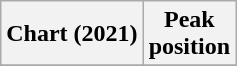<table class="wikitable sortable plainrowheaders" style="text-align:center">
<tr>
<th scope="col">Chart (2021)</th>
<th scope="col">Peak<br>position</th>
</tr>
<tr>
</tr>
</table>
